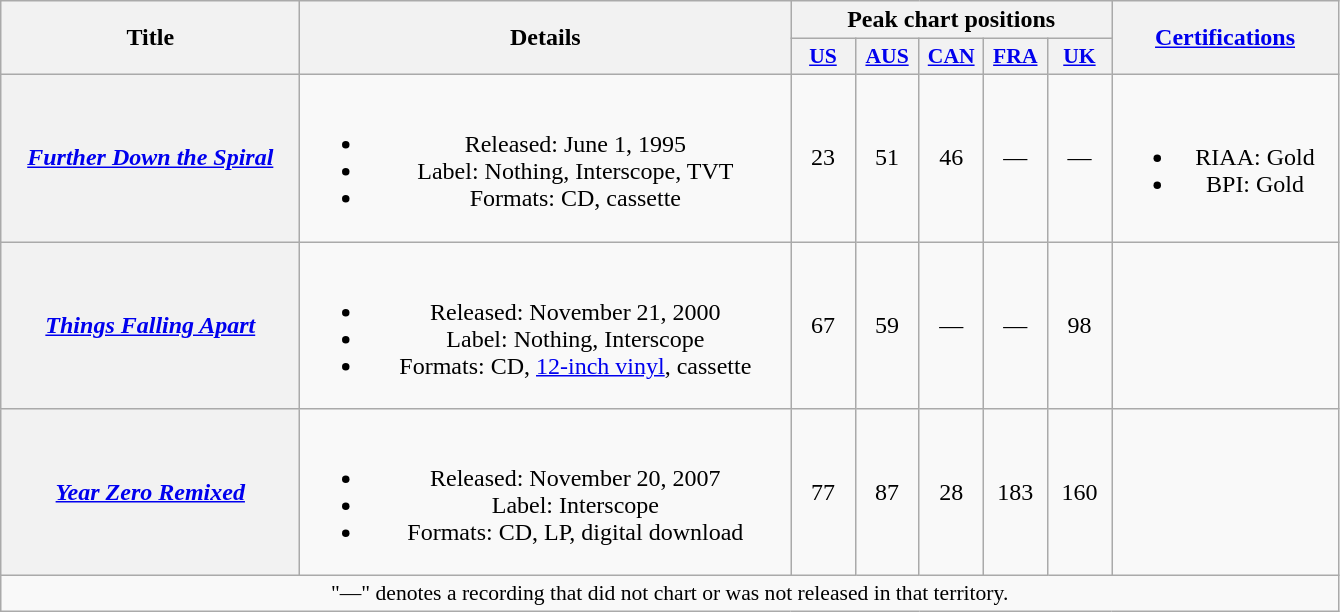<table class="wikitable plainrowheaders" style="text-align:center;">
<tr>
<th scope="col" rowspan="2" style="width:12em;">Title</th>
<th scope="col" rowspan="2" style="width:20em;">Details</th>
<th scope="col" colspan="5">Peak chart positions</th>
<th scope="col" rowspan="2" style="width:9em;"><a href='#'>Certifications</a></th>
</tr>
<tr>
<th scope="col" style="width:2.5em;font-size:90%;"><a href='#'>US</a><br></th>
<th scope="col" style="width:2.5em;font-size:90%;"><a href='#'>AUS</a><br></th>
<th scope="col" style="width:2.5em;font-size:90%;"><a href='#'>CAN</a><br></th>
<th scope="col" style="width:2.5em;font-size:90%;"><a href='#'>FRA</a><br></th>
<th scope="col" style="width:2.5em;font-size:90%;"><a href='#'>UK</a><br></th>
</tr>
<tr>
<th scope="row"><em><a href='#'>Further Down the Spiral</a></em></th>
<td><br><ul><li>Released: June 1, 1995</li><li>Label: Nothing, Interscope, TVT</li><li>Formats: CD, cassette</li></ul></td>
<td>23</td>
<td>51</td>
<td>46</td>
<td>—</td>
<td>—</td>
<td><br><ul><li>RIAA: Gold</li><li>BPI: Gold</li></ul></td>
</tr>
<tr>
<th scope="row"><em><a href='#'>Things Falling Apart</a></em></th>
<td><br><ul><li>Released: November 21, 2000</li><li>Label: Nothing, Interscope</li><li>Formats: CD, <a href='#'>12-inch vinyl</a>, cassette</li></ul></td>
<td>67</td>
<td>59</td>
<td>—</td>
<td>—</td>
<td>98</td>
<td></td>
</tr>
<tr>
<th scope="row"><em><a href='#'>Year Zero Remixed</a></em></th>
<td><br><ul><li>Released: November 20, 2007</li><li>Label: Interscope</li><li>Formats: CD, LP, digital download</li></ul></td>
<td>77</td>
<td>87</td>
<td>28</td>
<td>183</td>
<td>160</td>
<td></td>
</tr>
<tr>
<td colspan="8" style="font-size:90%">"—" denotes a recording that did not chart or was not released in that territory.</td>
</tr>
</table>
